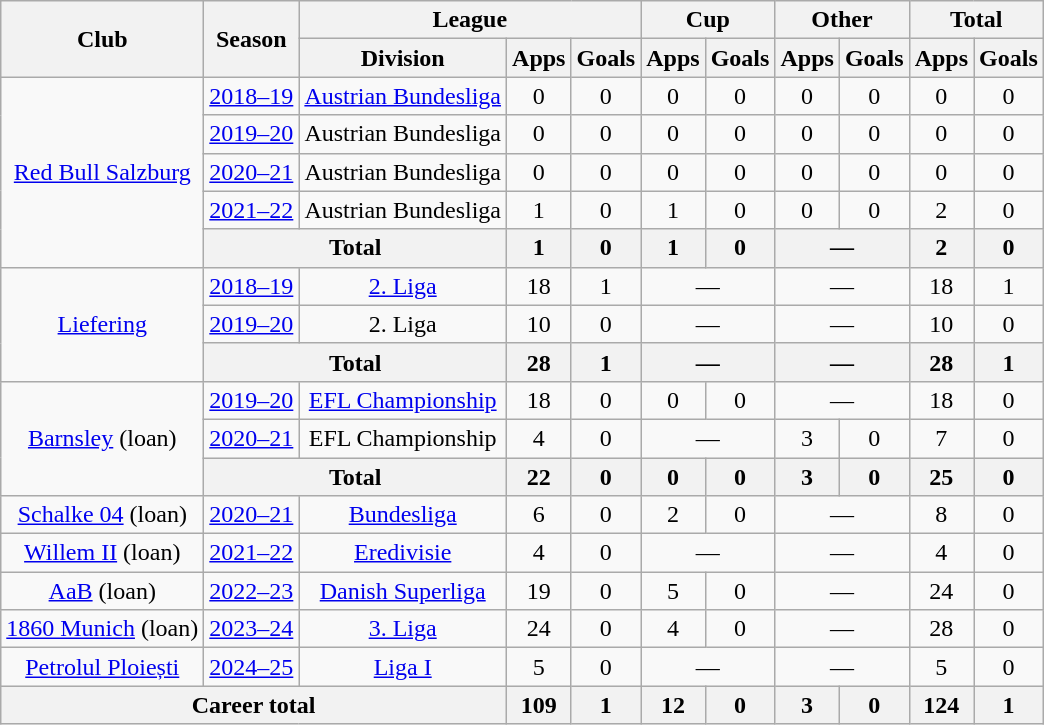<table class="wikitable" style="text-align:center">
<tr>
<th rowspan="2">Club</th>
<th rowspan="2">Season</th>
<th colspan="3">League</th>
<th colspan="2">Cup</th>
<th colspan="2">Other</th>
<th colspan="2">Total</th>
</tr>
<tr>
<th>Division</th>
<th>Apps</th>
<th>Goals</th>
<th>Apps</th>
<th>Goals</th>
<th>Apps</th>
<th>Goals</th>
<th>Apps</th>
<th>Goals</th>
</tr>
<tr>
<td rowspan="5"><a href='#'>Red Bull Salzburg</a></td>
<td><a href='#'>2018–19</a></td>
<td><a href='#'>Austrian Bundesliga</a></td>
<td>0</td>
<td>0</td>
<td>0</td>
<td>0</td>
<td>0</td>
<td>0</td>
<td>0</td>
<td>0</td>
</tr>
<tr>
<td><a href='#'>2019–20</a></td>
<td>Austrian Bundesliga</td>
<td>0</td>
<td>0</td>
<td>0</td>
<td>0</td>
<td>0</td>
<td>0</td>
<td>0</td>
<td>0</td>
</tr>
<tr>
<td><a href='#'>2020–21</a></td>
<td>Austrian Bundesliga</td>
<td>0</td>
<td>0</td>
<td>0</td>
<td>0</td>
<td>0</td>
<td>0</td>
<td>0</td>
<td>0</td>
</tr>
<tr>
<td><a href='#'>2021–22</a></td>
<td>Austrian Bundesliga</td>
<td>1</td>
<td>0</td>
<td>1</td>
<td>0</td>
<td>0</td>
<td>0</td>
<td>2</td>
<td>0</td>
</tr>
<tr>
<th colspan="2">Total</th>
<th>1</th>
<th>0</th>
<th>1</th>
<th>0</th>
<th colspan="2">—</th>
<th>2</th>
<th>0</th>
</tr>
<tr>
<td rowspan="3"><a href='#'>Liefering</a></td>
<td><a href='#'>2018–19</a></td>
<td><a href='#'>2. Liga</a></td>
<td>18</td>
<td>1</td>
<td colspan="2">—</td>
<td colspan="2">—</td>
<td>18</td>
<td>1</td>
</tr>
<tr>
<td><a href='#'>2019–20</a></td>
<td>2. Liga</td>
<td>10</td>
<td>0</td>
<td colspan="2">—</td>
<td colspan="2">—</td>
<td>10</td>
<td>0</td>
</tr>
<tr>
<th colspan="2">Total</th>
<th>28</th>
<th>1</th>
<th colspan="2">—</th>
<th colspan="2">—</th>
<th>28</th>
<th>1</th>
</tr>
<tr>
<td rowspan="3"><a href='#'>Barnsley</a> (loan)</td>
<td><a href='#'>2019–20</a></td>
<td><a href='#'>EFL Championship</a></td>
<td>18</td>
<td>0</td>
<td>0</td>
<td>0</td>
<td colspan="2">—</td>
<td>18</td>
<td>0</td>
</tr>
<tr>
<td><a href='#'>2020–21</a></td>
<td>EFL Championship</td>
<td>4</td>
<td>0</td>
<td colspan="2">—</td>
<td>3</td>
<td>0</td>
<td>7</td>
<td>0</td>
</tr>
<tr>
<th colspan="2">Total</th>
<th>22</th>
<th>0</th>
<th>0</th>
<th>0</th>
<th>3</th>
<th>0</th>
<th>25</th>
<th>0</th>
</tr>
<tr>
<td><a href='#'>Schalke 04</a> (loan)</td>
<td><a href='#'>2020–21</a></td>
<td><a href='#'>Bundesliga</a></td>
<td>6</td>
<td>0</td>
<td>2</td>
<td>0</td>
<td colspan="2">—</td>
<td>8</td>
<td>0</td>
</tr>
<tr>
<td><a href='#'>Willem II</a> (loan)</td>
<td><a href='#'>2021–22</a></td>
<td><a href='#'>Eredivisie</a></td>
<td>4</td>
<td>0</td>
<td colspan="2">—</td>
<td colspan="2">—</td>
<td>4</td>
<td>0</td>
</tr>
<tr>
<td><a href='#'>AaB</a> (loan)</td>
<td><a href='#'>2022–23</a></td>
<td><a href='#'>Danish Superliga</a></td>
<td>19</td>
<td>0</td>
<td>5</td>
<td>0</td>
<td colspan="2">—</td>
<td>24</td>
<td>0</td>
</tr>
<tr>
<td><a href='#'>1860 Munich</a> (loan)</td>
<td><a href='#'>2023–24</a></td>
<td><a href='#'>3. Liga</a></td>
<td>24</td>
<td>0</td>
<td>4</td>
<td>0</td>
<td colspan="2">—</td>
<td>28</td>
<td>0</td>
</tr>
<tr>
<td><a href='#'>Petrolul Ploiești</a></td>
<td><a href='#'>2024–25</a></td>
<td><a href='#'>Liga I</a></td>
<td>5</td>
<td>0</td>
<td colspan="2">—</td>
<td colspan="2">—</td>
<td>5</td>
<td>0</td>
</tr>
<tr>
<th colspan="3">Career total</th>
<th>109</th>
<th>1</th>
<th>12</th>
<th>0</th>
<th>3</th>
<th>0</th>
<th>124</th>
<th>1</th>
</tr>
</table>
